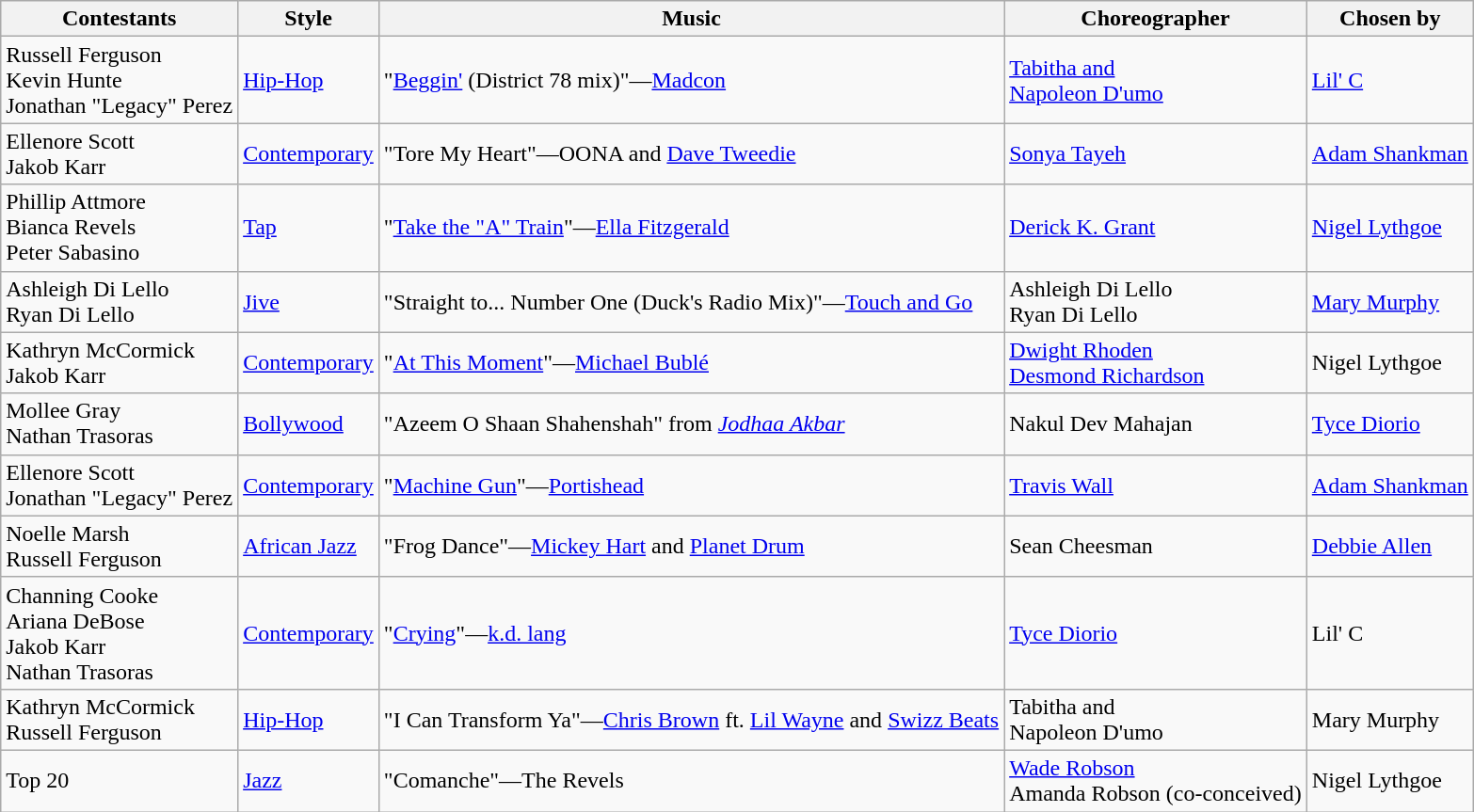<table class="wikitable">
<tr>
<th>Contestants</th>
<th>Style</th>
<th>Music</th>
<th>Choreographer</th>
<th>Chosen by</th>
</tr>
<tr>
<td>Russell Ferguson<br>Kevin Hunte<br>Jonathan "Legacy" Perez</td>
<td><a href='#'>Hip-Hop</a></td>
<td>"<a href='#'>Beggin'</a> (District 78 mix)"—<a href='#'>Madcon</a></td>
<td><a href='#'>Tabitha and<br>Napoleon D'umo</a></td>
<td><a href='#'>Lil' C</a></td>
</tr>
<tr>
<td>Ellenore Scott<br>Jakob Karr</td>
<td><a href='#'>Contemporary</a></td>
<td>"Tore My Heart"—OONA and <a href='#'>Dave Tweedie</a></td>
<td><a href='#'>Sonya Tayeh</a></td>
<td><a href='#'>Adam Shankman</a></td>
</tr>
<tr>
<td>Phillip Attmore<br>Bianca Revels<br>Peter Sabasino</td>
<td><a href='#'>Tap</a></td>
<td>"<a href='#'>Take the "A" Train</a>"—<a href='#'>Ella Fitzgerald</a></td>
<td><a href='#'>Derick K. Grant</a></td>
<td><a href='#'>Nigel Lythgoe</a></td>
</tr>
<tr>
<td>Ashleigh Di Lello<br>Ryan Di Lello</td>
<td><a href='#'>Jive</a></td>
<td>"Straight to... Number One (Duck's Radio Mix)"—<a href='#'>Touch and Go</a></td>
<td>Ashleigh Di Lello<br>Ryan Di Lello</td>
<td><a href='#'>Mary Murphy</a></td>
</tr>
<tr>
<td>Kathryn McCormick<br>Jakob Karr</td>
<td><a href='#'>Contemporary</a></td>
<td>"<a href='#'>At This Moment</a>"—<a href='#'>Michael Bublé</a></td>
<td><a href='#'>Dwight Rhoden</a><br><a href='#'>Desmond Richardson</a></td>
<td>Nigel Lythgoe</td>
</tr>
<tr>
<td>Mollee Gray<br>Nathan Trasoras</td>
<td><a href='#'>Bollywood</a></td>
<td>"Azeem O Shaan Shahenshah" from <em><a href='#'>Jodhaa Akbar</a></em></td>
<td>Nakul Dev Mahajan</td>
<td><a href='#'>Tyce Diorio</a></td>
</tr>
<tr>
<td>Ellenore Scott<br>Jonathan "Legacy" Perez</td>
<td><a href='#'>Contemporary</a></td>
<td>"<a href='#'>Machine Gun</a>"—<a href='#'>Portishead</a></td>
<td><a href='#'>Travis Wall</a></td>
<td><a href='#'>Adam Shankman</a></td>
</tr>
<tr>
<td>Noelle Marsh<br>Russell Ferguson</td>
<td><a href='#'>African Jazz</a></td>
<td>"Frog Dance"—<a href='#'>Mickey Hart</a> and <a href='#'>Planet Drum</a></td>
<td>Sean Cheesman</td>
<td><a href='#'>Debbie Allen</a></td>
</tr>
<tr>
<td>Channing Cooke<br>Ariana DeBose<br>Jakob Karr<br>Nathan Trasoras</td>
<td><a href='#'>Contemporary</a></td>
<td>"<a href='#'>Crying</a>"—<a href='#'>k.d. lang</a></td>
<td><a href='#'>Tyce Diorio</a></td>
<td>Lil' C</td>
</tr>
<tr>
<td>Kathryn McCormick<br>Russell Ferguson</td>
<td><a href='#'>Hip-Hop</a></td>
<td>"I Can Transform Ya"—<a href='#'>Chris Brown</a> ft. <a href='#'>Lil Wayne</a> and <a href='#'>Swizz Beats</a></td>
<td>Tabitha and<br>Napoleon D'umo</td>
<td>Mary Murphy</td>
</tr>
<tr>
<td>Top 20</td>
<td><a href='#'>Jazz</a></td>
<td>"Comanche"—The Revels </td>
<td><a href='#'>Wade Robson</a><br>Amanda Robson (co-conceived)</td>
<td>Nigel Lythgoe</td>
</tr>
</table>
